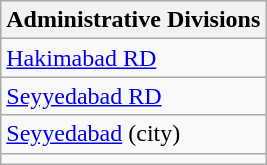<table class="wikitable">
<tr>
<th>Administrative Divisions</th>
</tr>
<tr>
<td><a href='#'>Hakimabad RD</a></td>
</tr>
<tr>
<td><a href='#'>Seyyedabad RD</a></td>
</tr>
<tr>
<td><a href='#'>Seyyedabad</a> (city)</td>
</tr>
<tr>
<td colspan=1></td>
</tr>
</table>
